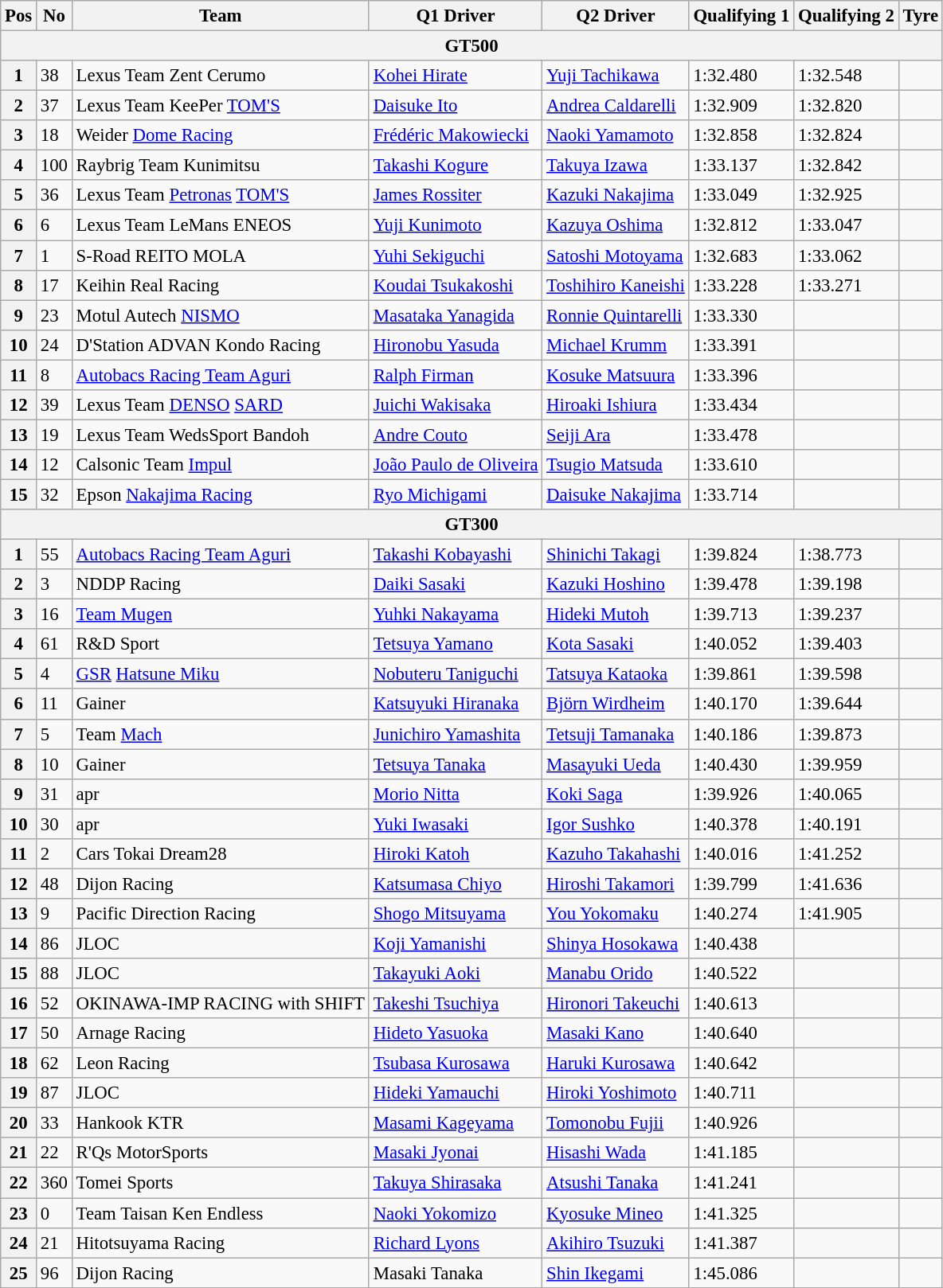<table class="wikitable" style="font-size: 95%;">
<tr>
<th>Pos</th>
<th>No</th>
<th>Team</th>
<th>Q1 Driver</th>
<th>Q2 Driver</th>
<th>Qualifying 1</th>
<th>Qualifying 2</th>
<th>Tyre</th>
</tr>
<tr>
<th colspan=8><strong>GT500</strong></th>
</tr>
<tr>
<th>1</th>
<td>38</td>
<td>Lexus Team Zent Cerumo</td>
<td> <a href='#'>Kohei Hirate</a></td>
<td> <a href='#'>Yuji Tachikawa</a></td>
<td>1:32.480</td>
<td>1:32.548</td>
<td></td>
</tr>
<tr>
<th>2</th>
<td>37</td>
<td>Lexus Team KeePer <a href='#'>TOM'S</a></td>
<td> <a href='#'>Daisuke Ito</a></td>
<td> <a href='#'>Andrea Caldarelli</a></td>
<td>1:32.909</td>
<td>1:32.820</td>
<td></td>
</tr>
<tr>
<th>3</th>
<td>18</td>
<td>Weider <a href='#'>Dome Racing</a></td>
<td> <a href='#'>Frédéric Makowiecki</a></td>
<td> <a href='#'>Naoki Yamamoto</a></td>
<td>1:32.858</td>
<td>1:32.824</td>
<td></td>
</tr>
<tr>
<th>4</th>
<td>100</td>
<td>Raybrig Team Kunimitsu</td>
<td> <a href='#'>Takashi Kogure</a></td>
<td> <a href='#'>Takuya Izawa</a></td>
<td>1:33.137</td>
<td>1:32.842</td>
<td></td>
</tr>
<tr>
<th>5</th>
<td>36</td>
<td>Lexus Team <a href='#'>Petronas</a> <a href='#'>TOM'S</a></td>
<td> <a href='#'>James Rossiter</a></td>
<td> <a href='#'>Kazuki Nakajima</a></td>
<td>1:33.049</td>
<td>1:32.925</td>
<td></td>
</tr>
<tr>
<th>6</th>
<td>6</td>
<td>Lexus Team LeMans ENEOS</td>
<td> <a href='#'>Yuji Kunimoto</a></td>
<td> <a href='#'>Kazuya Oshima</a></td>
<td>1:32.812</td>
<td>1:33.047</td>
<td></td>
</tr>
<tr>
<th>7</th>
<td>1</td>
<td>S-Road REITO MOLA</td>
<td> <a href='#'>Yuhi Sekiguchi</a></td>
<td> <a href='#'>Satoshi Motoyama</a></td>
<td>1:32.683</td>
<td>1:33.062</td>
<td></td>
</tr>
<tr>
<th>8</th>
<td>17</td>
<td>Keihin Real Racing</td>
<td> <a href='#'>Koudai Tsukakoshi</a></td>
<td> <a href='#'>Toshihiro Kaneishi</a></td>
<td>1:33.228</td>
<td>1:33.271</td>
<td></td>
</tr>
<tr>
<th>9</th>
<td>23</td>
<td>Motul Autech <a href='#'>NISMO</a></td>
<td> <a href='#'>Masataka Yanagida</a></td>
<td> <a href='#'>Ronnie Quintarelli</a></td>
<td>1:33.330</td>
<td></td>
<td></td>
</tr>
<tr>
<th>10</th>
<td>24</td>
<td>D'Station ADVAN Kondo Racing</td>
<td> <a href='#'>Hironobu Yasuda</a></td>
<td> <a href='#'>Michael Krumm</a></td>
<td>1:33.391</td>
<td></td>
<td></td>
</tr>
<tr>
<th>11</th>
<td>8</td>
<td><a href='#'>Autobacs Racing Team Aguri</a></td>
<td> <a href='#'>Ralph Firman</a></td>
<td> <a href='#'>Kosuke Matsuura</a></td>
<td>1:33.396</td>
<td></td>
<td></td>
</tr>
<tr>
<th>12</th>
<td>39</td>
<td>Lexus Team <a href='#'>DENSO</a> <a href='#'>SARD</a></td>
<td> <a href='#'>Juichi Wakisaka</a></td>
<td> <a href='#'>Hiroaki Ishiura</a></td>
<td>1:33.434</td>
<td></td>
<td></td>
</tr>
<tr>
<th>13</th>
<td>19</td>
<td>Lexus Team WedsSport Bandoh</td>
<td> <a href='#'>Andre Couto</a></td>
<td> <a href='#'>Seiji Ara</a></td>
<td>1:33.478</td>
<td></td>
<td></td>
</tr>
<tr>
<th>14</th>
<td>12</td>
<td>Calsonic Team <a href='#'>Impul</a></td>
<td> <a href='#'>João Paulo de Oliveira</a></td>
<td> <a href='#'>Tsugio Matsuda</a></td>
<td>1:33.610</td>
<td></td>
<td></td>
</tr>
<tr>
<th>15</th>
<td>32</td>
<td>Epson <a href='#'>Nakajima Racing</a></td>
<td> <a href='#'>Ryo Michigami</a></td>
<td> <a href='#'>Daisuke Nakajima</a></td>
<td>1:33.714</td>
<td></td>
<td></td>
</tr>
<tr>
<th colspan=8><strong>GT300</strong></th>
</tr>
<tr>
<th>1</th>
<td>55</td>
<td><a href='#'>Autobacs Racing Team Aguri</a></td>
<td> <a href='#'>Takashi Kobayashi</a></td>
<td> <a href='#'>Shinichi Takagi</a></td>
<td>1:39.824</td>
<td>1:38.773</td>
<td></td>
</tr>
<tr>
<th>2</th>
<td>3</td>
<td>NDDP Racing</td>
<td> <a href='#'>Daiki Sasaki</a></td>
<td> <a href='#'>Kazuki Hoshino</a></td>
<td>1:39.478</td>
<td>1:39.198</td>
<td></td>
</tr>
<tr>
<th>3</th>
<td>16</td>
<td><a href='#'>Team Mugen</a></td>
<td> <a href='#'>Yuhki Nakayama</a></td>
<td> <a href='#'>Hideki Mutoh</a></td>
<td>1:39.713</td>
<td>1:39.237</td>
<td></td>
</tr>
<tr>
<th>4</th>
<td>61</td>
<td>R&D Sport</td>
<td> <a href='#'>Tetsuya Yamano</a></td>
<td> <a href='#'>Kota Sasaki</a></td>
<td>1:40.052</td>
<td>1:39.403</td>
<td></td>
</tr>
<tr>
<th>5</th>
<td>4</td>
<td><a href='#'>GSR</a> <a href='#'>Hatsune Miku</a></td>
<td> <a href='#'>Nobuteru Taniguchi</a></td>
<td> <a href='#'>Tatsuya Kataoka</a></td>
<td>1:39.861</td>
<td>1:39.598</td>
<td></td>
</tr>
<tr>
<th>6</th>
<td>11</td>
<td>Gainer</td>
<td> <a href='#'>Katsuyuki Hiranaka</a></td>
<td> <a href='#'>Björn Wirdheim</a></td>
<td>1:40.170</td>
<td>1:39.644</td>
<td></td>
</tr>
<tr>
<th>7</th>
<td>5</td>
<td>Team <a href='#'>Mach</a></td>
<td> <a href='#'>Junichiro Yamashita</a></td>
<td> <a href='#'>Tetsuji Tamanaka</a></td>
<td>1:40.186</td>
<td>1:39.873</td>
<td></td>
</tr>
<tr>
<th>8</th>
<td>10</td>
<td>Gainer</td>
<td> <a href='#'>Tetsuya Tanaka</a></td>
<td> <a href='#'>Masayuki Ueda</a></td>
<td>1:40.430</td>
<td>1:39.959</td>
<td></td>
</tr>
<tr>
<th>9</th>
<td>31</td>
<td>apr</td>
<td> <a href='#'>Morio Nitta</a></td>
<td> <a href='#'>Koki Saga</a></td>
<td>1:39.926</td>
<td>1:40.065</td>
<td></td>
</tr>
<tr>
<th>10</th>
<td>30</td>
<td>apr</td>
<td> <a href='#'>Yuki Iwasaki</a></td>
<td> <a href='#'>Igor Sushko</a></td>
<td>1:40.378</td>
<td>1:40.191</td>
<td></td>
</tr>
<tr>
<th>11</th>
<td>2</td>
<td>Cars Tokai Dream28</td>
<td> <a href='#'>Hiroki Katoh</a></td>
<td> <a href='#'>Kazuho Takahashi</a></td>
<td>1:40.016</td>
<td>1:41.252</td>
<td></td>
</tr>
<tr>
<th>12</th>
<td>48</td>
<td>Dijon Racing</td>
<td> <a href='#'>Katsumasa Chiyo</a></td>
<td> <a href='#'>Hiroshi Takamori</a></td>
<td>1:39.799</td>
<td>1:41.636</td>
<td></td>
</tr>
<tr>
<th>13</th>
<td>9</td>
<td>Pacific Direction Racing</td>
<td> <a href='#'>Shogo Mitsuyama</a></td>
<td> <a href='#'>You Yokomaku</a></td>
<td>1:40.274</td>
<td>1:41.905</td>
<td></td>
</tr>
<tr>
<th>14</th>
<td>86</td>
<td>JLOC</td>
<td> <a href='#'>Koji Yamanishi</a></td>
<td> <a href='#'>Shinya Hosokawa</a></td>
<td>1:40.438</td>
<td></td>
<td></td>
</tr>
<tr>
<th>15</th>
<td>88</td>
<td>JLOC</td>
<td> <a href='#'>Takayuki Aoki</a></td>
<td> <a href='#'>Manabu Orido</a></td>
<td>1:40.522</td>
<td></td>
<td></td>
</tr>
<tr>
<th>16</th>
<td>52</td>
<td>OKINAWA-IMP RACING with SHIFT</td>
<td> <a href='#'>Takeshi Tsuchiya</a></td>
<td> <a href='#'>Hironori Takeuchi</a></td>
<td>1:40.613</td>
<td></td>
<td></td>
</tr>
<tr>
<th>17</th>
<td>50</td>
<td>Arnage Racing</td>
<td> <a href='#'>Hideto Yasuoka</a></td>
<td> <a href='#'>Masaki Kano</a></td>
<td>1:40.640</td>
<td></td>
<td></td>
</tr>
<tr>
<th>18</th>
<td>62</td>
<td>Leon Racing</td>
<td> <a href='#'>Tsubasa Kurosawa</a></td>
<td> <a href='#'>Haruki Kurosawa</a></td>
<td>1:40.642</td>
<td></td>
<td></td>
</tr>
<tr>
<th>19</th>
<td>87</td>
<td>JLOC</td>
<td> <a href='#'>Hideki Yamauchi</a></td>
<td> <a href='#'>Hiroki Yoshimoto</a></td>
<td>1:40.711</td>
<td></td>
<td></td>
</tr>
<tr>
<th>20</th>
<td>33</td>
<td>Hankook KTR</td>
<td> <a href='#'>Masami Kageyama</a></td>
<td> <a href='#'>Tomonobu Fujii</a></td>
<td>1:40.926</td>
<td></td>
<td></td>
</tr>
<tr>
<th>21</th>
<td>22</td>
<td>R'Qs MotorSports</td>
<td> <a href='#'>Masaki Jyonai</a></td>
<td> <a href='#'>Hisashi Wada</a></td>
<td>1:41.185</td>
<td></td>
<td></td>
</tr>
<tr>
<th>22</th>
<td>360</td>
<td>Tomei Sports</td>
<td> <a href='#'>Takuya Shirasaka</a></td>
<td> <a href='#'>Atsushi Tanaka</a></td>
<td>1:41.241</td>
<td></td>
<td></td>
</tr>
<tr>
<th>23</th>
<td>0</td>
<td>Team Taisan Ken Endless</td>
<td> <a href='#'>Naoki Yokomizo</a></td>
<td> <a href='#'>Kyosuke Mineo</a></td>
<td>1:41.325</td>
<td></td>
<td></td>
</tr>
<tr>
<th>24</th>
<td>21</td>
<td>Hitotsuyama Racing</td>
<td> <a href='#'>Richard Lyons</a></td>
<td> <a href='#'>Akihiro Tsuzuki</a></td>
<td>1:41.387</td>
<td></td>
<td></td>
</tr>
<tr>
<th>25</th>
<td>96</td>
<td>Dijon Racing</td>
<td> Masaki Tanaka</td>
<td> <a href='#'>Shin Ikegami</a></td>
<td>1:45.086</td>
<td></td>
<td></td>
</tr>
</table>
